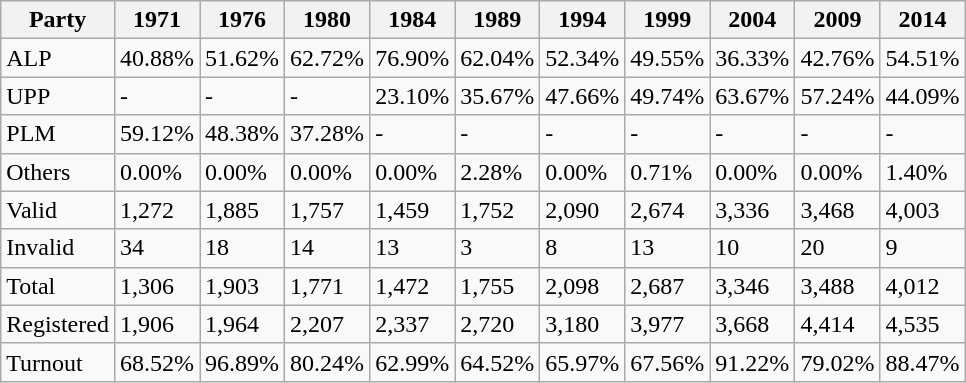<table class="wikitable">
<tr>
<th>Party</th>
<th>1971</th>
<th>1976</th>
<th>1980</th>
<th>1984</th>
<th>1989</th>
<th>1994</th>
<th>1999</th>
<th>2004</th>
<th>2009</th>
<th>2014</th>
</tr>
<tr>
<td>ALP</td>
<td>40.88%</td>
<td>51.62%</td>
<td>62.72%</td>
<td>76.90%</td>
<td>62.04%</td>
<td>52.34%</td>
<td>49.55%</td>
<td>36.33%</td>
<td>42.76%</td>
<td>54.51%</td>
</tr>
<tr>
<td>UPP</td>
<td>-</td>
<td>-</td>
<td>-</td>
<td>23.10%</td>
<td>35.67%</td>
<td>47.66%</td>
<td>49.74%</td>
<td>63.67%</td>
<td>57.24%</td>
<td>44.09%</td>
</tr>
<tr>
<td>PLM</td>
<td>59.12%</td>
<td>48.38%</td>
<td>37.28%</td>
<td>-</td>
<td>-</td>
<td>-</td>
<td>-</td>
<td>-</td>
<td>-</td>
<td>-</td>
</tr>
<tr>
<td>Others</td>
<td>0.00%</td>
<td>0.00%</td>
<td>0.00%</td>
<td>0.00%</td>
<td>2.28%</td>
<td>0.00%</td>
<td>0.71%</td>
<td>0.00%</td>
<td>0.00%</td>
<td>1.40%</td>
</tr>
<tr>
<td>Valid</td>
<td>1,272</td>
<td>1,885</td>
<td>1,757</td>
<td>1,459</td>
<td>1,752</td>
<td>2,090</td>
<td>2,674</td>
<td>3,336</td>
<td>3,468</td>
<td>4,003</td>
</tr>
<tr>
<td>Invalid</td>
<td>34</td>
<td>18</td>
<td>14</td>
<td>13</td>
<td>3</td>
<td>8</td>
<td>13</td>
<td>10</td>
<td>20</td>
<td>9</td>
</tr>
<tr>
<td>Total</td>
<td>1,306</td>
<td>1,903</td>
<td>1,771</td>
<td>1,472</td>
<td>1,755</td>
<td>2,098</td>
<td>2,687</td>
<td>3,346</td>
<td>3,488</td>
<td>4,012</td>
</tr>
<tr>
<td>Registered</td>
<td>1,906</td>
<td>1,964</td>
<td>2,207</td>
<td>2,337</td>
<td>2,720</td>
<td>3,180</td>
<td>3,977</td>
<td>3,668</td>
<td>4,414</td>
<td>4,535</td>
</tr>
<tr>
<td>Turnout</td>
<td>68.52%</td>
<td>96.89%</td>
<td>80.24%</td>
<td>62.99%</td>
<td>64.52%</td>
<td>65.97%</td>
<td>67.56%</td>
<td>91.22%</td>
<td>79.02%</td>
<td>88.47%</td>
</tr>
</table>
